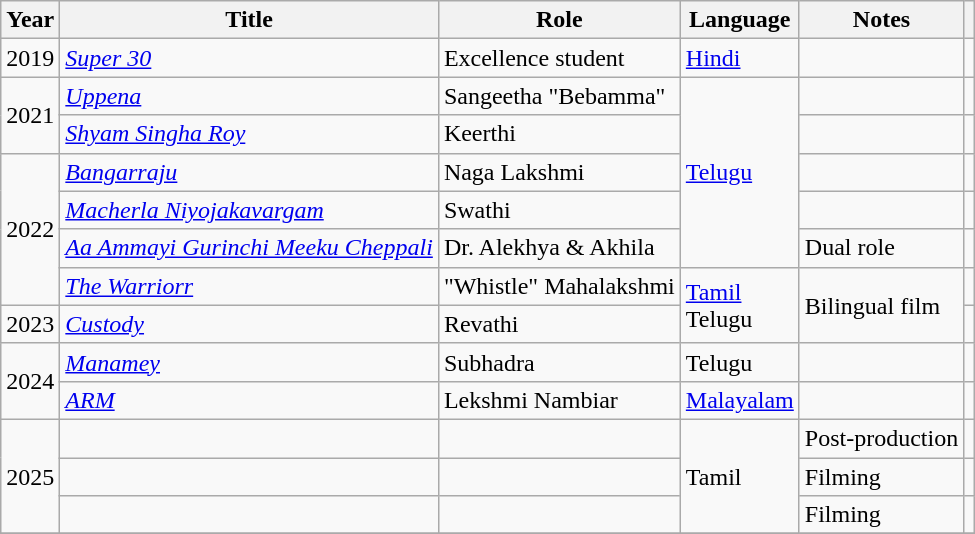<table class="wikitable sortable">
<tr>
<th scope="col">Year</th>
<th scope="col">Title</th>
<th scope="col">Role</th>
<th scope="col">Language</th>
<th scope="col" class="unsortable">Notes</th>
<th scope="col" class="unsortable"></th>
</tr>
<tr>
<td>2019</td>
<td><em><a href='#'>Super 30</a></em></td>
<td>Excellence student</td>
<td><a href='#'>Hindi</a></td>
<td></td>
<td></td>
</tr>
<tr>
<td rowspan="2">2021</td>
<td><em><a href='#'>Uppena</a></em></td>
<td>Sangeetha "Bebamma"</td>
<td rowspan="5"><a href='#'>Telugu</a></td>
<td></td>
<td></td>
</tr>
<tr>
<td><em><a href='#'>Shyam Singha Roy</a></em></td>
<td>Keerthi</td>
<td></td>
<td></td>
</tr>
<tr>
<td rowspan="4">2022</td>
<td><em><a href='#'>Bangarraju</a></em></td>
<td>Naga Lakshmi</td>
<td></td>
<td></td>
</tr>
<tr>
<td><em><a href='#'>Macherla Niyojakavargam</a></em></td>
<td>Swathi</td>
<td></td>
<td></td>
</tr>
<tr>
<td><em><a href='#'>Aa Ammayi Gurinchi Meeku Cheppali</a></em></td>
<td>Dr. Alekhya & Akhila</td>
<td>Dual role</td>
<td></td>
</tr>
<tr>
<td><em><a href='#'>The Warriorr</a></em></td>
<td>"Whistle" Mahalakshmi</td>
<td rowspan="2"><a href='#'>Tamil</a> <br> Telugu</td>
<td rowspan="2">Bilingual film</td>
<td></td>
</tr>
<tr>
<td>2023</td>
<td><a href='#'><em>Custody</em></a></td>
<td>Revathi</td>
<td></td>
</tr>
<tr>
<td rowspan="2">2024</td>
<td><em><a href='#'>Manamey</a></em></td>
<td>Subhadra</td>
<td>Telugu</td>
<td></td>
<td></td>
</tr>
<tr>
<td><em><a href='#'>ARM</a></em></td>
<td>Lekshmi Nambiar</td>
<td><a href='#'>Malayalam</a></td>
<td></td>
<td></td>
</tr>
<tr>
<td rowspan="3">2025</td>
<td></td>
<td></td>
<td rowspan="3">Tamil</td>
<td>Post-production</td>
<td></td>
</tr>
<tr>
<td></td>
<td></td>
<td>Filming</td>
<td></td>
</tr>
<tr>
<td></td>
<td></td>
<td>Filming</td>
<td></td>
</tr>
<tr>
</tr>
</table>
